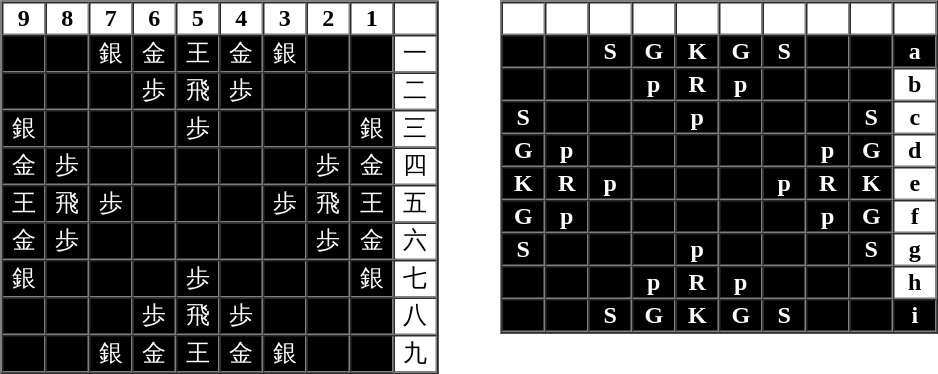<table border="0">
<tr>
<td valign="top"><br><table border="1" cellspacing="0" style="background:#000000">
<tr align=center border="0" style="background:white;">
<th style="width:25px">9</th>
<th style="width:25px">8</th>
<th style="width:25px">7</th>
<th style="width:25px">6</th>
<th style="width:25px">5</th>
<th style="width:25px">4</th>
<th style="width:25px">3</th>
<th style="width:25px">2</th>
<th style="width:25px">1</th>
<th style="width:25px"> </th>
</tr>
<tr align=center style="color:white">
<td> </td>
<td> </td>
<td>銀</td>
<td>金</td>
<td>王</td>
<td>金</td>
<td>銀</td>
<td> </td>
<td> </td>
<td style="background:white; color:black">一</td>
</tr>
<tr align=center style="color:white">
<td> </td>
<td> </td>
<td> </td>
<td>歩</td>
<td>飛</td>
<td>歩</td>
<td> </td>
<td> </td>
<td> </td>
<td style="background:white; color:black">二</td>
</tr>
<tr align=center style="color:white">
<td>銀</td>
<td> </td>
<td> </td>
<td> </td>
<td>歩</td>
<td> </td>
<td> </td>
<td> </td>
<td>銀</td>
<td style="background:white; color:black">三</td>
</tr>
<tr align=center  style="color:white">
<td>金</td>
<td>歩</td>
<td> </td>
<td> </td>
<td> </td>
<td> </td>
<td> </td>
<td>歩</td>
<td>金</td>
<td style="background:white; color:black">四</td>
</tr>
<tr align=center  style="color:white">
<td>王</td>
<td>飛</td>
<td>歩</td>
<td> </td>
<td> </td>
<td> </td>
<td>歩</td>
<td>飛</td>
<td>王</td>
<td style="background:white; color:black">五</td>
</tr>
<tr align=center  style="color:white">
<td>金</td>
<td>歩</td>
<td> </td>
<td> </td>
<td> </td>
<td> </td>
<td> </td>
<td>歩</td>
<td>金</td>
<td style="background:white; color:black">六</td>
</tr>
<tr align=center style="color:white">
<td>銀</td>
<td> </td>
<td> </td>
<td> </td>
<td>歩</td>
<td> </td>
<td> </td>
<td> </td>
<td>銀</td>
<td style="background:white; color:black">七</td>
</tr>
<tr align=center  style="color:white">
<td> </td>
<td> </td>
<td> </td>
<td>歩</td>
<td>飛</td>
<td>歩</td>
<td> </td>
<td> </td>
<td> </td>
<td style="background:white; color:black">八</td>
</tr>
<tr align=center style="color:white">
<td> </td>
<td> </td>
<td>銀</td>
<td>金</td>
<td>王</td>
<td>金</td>
<td>銀</td>
<td> </td>
<td> </td>
<td style="background:white; color:black">九</td>
</tr>
</table>
</td>
<td style="width:33px"> </td>
<td valign="top"><br><table border="1" cellspacing="0" style="color:white; background:#000000">
<tr align=center border="0" style="background:white;">
<th style="width:25px">1</th>
<th style="width:25px">2</th>
<th style="width:25px">3</th>
<th style="width:25px">4</th>
<th style="width:25px">5</th>
<th style="width:25px">6</th>
<th style="width:25px">7</th>
<th style="width:25px">8</th>
<th style="width:25px">9</th>
<th style="width:25px"> </th>
</tr>
<tr align=center style="color:white">
<td> </td>
<td> </td>
<td><strong>S</strong></td>
<td><strong>G</strong></td>
<td><strong>K</strong></td>
<td><strong>G</strong></td>
<td><strong>S</strong></td>
<td> </td>
<td> </td>
<td style="width:15px" style="background:white; color:black"><strong>a</strong></td>
</tr>
<tr align=center  style="color:white">
<td> </td>
<td> </td>
<td> </td>
<td><strong>p</strong></td>
<td><strong>R</strong></td>
<td><strong>p</strong></td>
<td> </td>
<td> </td>
<td> </td>
<td style="background:white; color:black"><strong>b</strong></td>
</tr>
<tr align=center style="color:white">
<td><strong>S</strong></td>
<td> </td>
<td> </td>
<td> </td>
<td><strong>p</strong></td>
<td> </td>
<td> </td>
<td> </td>
<td><strong>S</strong></td>
<td style="background:white; color:black"><strong>c</strong></td>
</tr>
<tr align=center style="color:white">
<td><strong>G</strong></td>
<td><strong>p</strong></td>
<td> </td>
<td> </td>
<td> </td>
<td> </td>
<td> </td>
<td><strong>p</strong></td>
<td><strong>G</strong></td>
<td style="background:white; color:black"><strong>d</strong></td>
</tr>
<tr align=center  style="color:white">
<td><strong>K</strong></td>
<td><strong>R</strong></td>
<td><strong>p</strong></td>
<td> </td>
<td> </td>
<td> </td>
<td><strong>p</strong></td>
<td><strong>R</strong></td>
<td><strong>K</strong></td>
<td style="background:white; color:black"><strong>e</strong></td>
</tr>
<tr align=center style="color:white">
<td><strong>G</strong></td>
<td><strong>p</strong></td>
<td> </td>
<td> </td>
<td> </td>
<td> </td>
<td> </td>
<td><strong>p</strong></td>
<td><strong>G</strong></td>
<td style="background:white; color:black"><strong>f</strong></td>
</tr>
<tr align=center style="color:white">
<td><strong>S</strong></td>
<td> </td>
<td> </td>
<td> </td>
<td><strong>p</strong></td>
<td> </td>
<td> </td>
<td> </td>
<td><strong>S</strong></td>
<td style="background:white; color:black"><strong>g</strong></td>
</tr>
<tr align=center style="color:white">
<td> </td>
<td> </td>
<td> </td>
<td><strong>p</strong></td>
<td><strong>R</strong></td>
<td><strong>p</strong></td>
<td> </td>
<td> </td>
<td> </td>
<td style="background:white; color:black"><strong>h</strong></td>
</tr>
<tr align=center style="color:white">
<td> </td>
<td> </td>
<td><strong>S</strong></td>
<td><strong>G</strong></td>
<td><strong>K</strong></td>
<td><strong>G</strong></td>
<td><strong>S</strong></td>
<td> </td>
<td> </td>
<td style="width:15px" style="background:white; color:black"><strong>i</strong></td>
</tr>
</table>
</td>
</tr>
</table>
